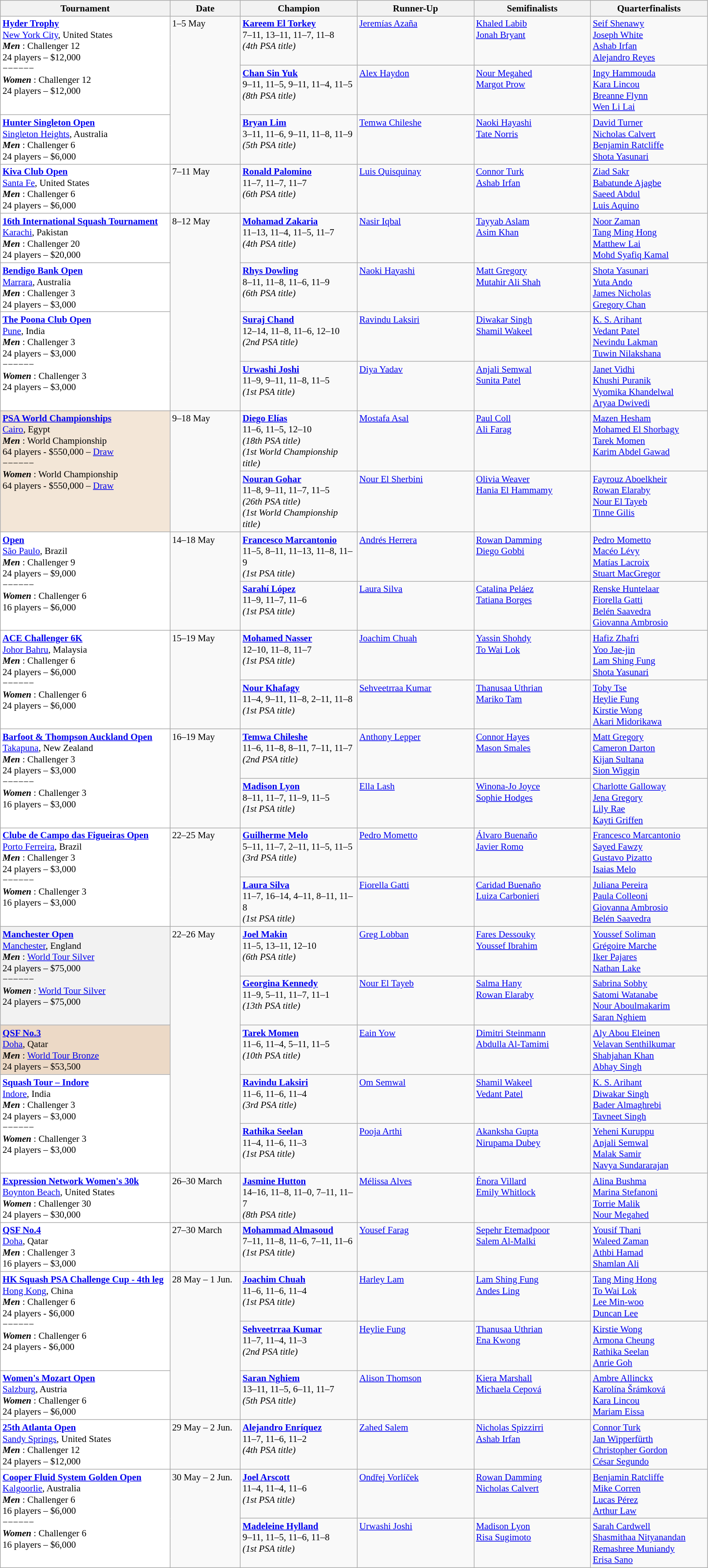<table class="wikitable" style="font-size:88%">
<tr>
<th width=250>Tournament</th>
<th width=100>Date</th>
<th width=170>Champion</th>
<th width=170>Runner-Up</th>
<th width=170>Semifinalists</th>
<th width=170>Quarterfinalists</th>
</tr>
<tr style="vertical-align:top">
<td rowspan=2 style="background:#fff;"><strong><a href='#'>Hyder Trophy</a></strong><br> <a href='#'>New York City</a>, United States<br><strong> <em>Men</em> </strong>: Challenger 12<br>24 players – $12,000<br>−−−−−−<br><strong> <em>Women</em> </strong>: Challenger 12<br>24 players – $12,000</td>
<td rowspan=3>1–5 May</td>
<td> <strong><a href='#'>Kareem El Torkey</a></strong><br>7–11, 13–11, 11–7, 11–8<br><em>(4th PSA title)</em></td>
<td> <a href='#'>Jeremías Azaña</a></td>
<td> <a href='#'>Khaled Labib</a><br> <a href='#'>Jonah Bryant</a></td>
<td> <a href='#'>Seif Shenawy</a><br> <a href='#'>Joseph White</a><br> <a href='#'>Ashab Irfan</a><br> <a href='#'>Alejandro Reyes</a></td>
</tr>
<tr style="vertical-align:top">
<td> <strong><a href='#'>Chan Sin Yuk</a></strong><br>9–11, 11–5, 9–11, 11–4, 11–5<br><em>(8th PSA title)</em></td>
<td> <a href='#'>Alex Haydon</a></td>
<td> <a href='#'>Nour Megahed</a><br> <a href='#'>Margot Prow</a></td>
<td> <a href='#'>Ingy Hammouda</a><br> <a href='#'>Kara Lincou</a><br> <a href='#'>Breanne Flynn</a><br> <a href='#'>Wen Li Lai</a></td>
</tr>
<tr style="vertical-align:top">
<td style="background:#fff;"><strong><a href='#'> Hunter Singleton Open</a></strong><br> <a href='#'>Singleton Heights</a>, Australia<br><strong> <em>Men</em> </strong>: Challenger 6<br>24 players – $6,000</td>
<td> <strong><a href='#'>Bryan Lim</a></strong><br>3–11, 11–6, 9–11, 11–8, 11–9<br><em>(5th PSA title)</em></td>
<td> <a href='#'>Temwa Chileshe</a></td>
<td> <a href='#'>Naoki Hayashi</a><br> <a href='#'>Tate Norris</a></td>
<td> <a href='#'>David Turner</a><br> <a href='#'>Nicholas Calvert</a><br> <a href='#'>Benjamin Ratcliffe</a><br> <a href='#'>Shota Yasunari</a></td>
</tr>
<tr style="vertical-align:top">
<td style="background:#fff;"><strong><a href='#'>Kiva Club Open</a></strong><br> <a href='#'>Santa Fe</a>, United States<br><strong> <em>Men</em> </strong>: Challenger 6<br>24 players – $6,000</td>
<td>7–11 May</td>
<td> <strong><a href='#'>Ronald Palomino</a></strong><br>11–7, 11–7, 11–7<br><em>(6th PSA title)</em></td>
<td> <a href='#'>Luis Quisquinay</a></td>
<td> <a href='#'>Connor Turk</a><br> <a href='#'>Ashab Irfan</a></td>
<td> <a href='#'>Ziad Sakr</a><br> <a href='#'>Babatunde Ajagbe</a><br> <a href='#'>Saeed Abdul</a><br> <a href='#'>Luis Aquino</a></td>
</tr>
<tr style="vertical-align:top">
<td style="background:#fff;"><strong><a href='#'>16th  International Squash Tournament</a></strong><br> <a href='#'>Karachi</a>, Pakistan<br><strong> <em>Men</em> </strong>: Challenger 20<br>24 players – $20,000</td>
<td rowspan=4>8–12 May</td>
<td> <strong><a href='#'>Mohamad Zakaria</a></strong><br>11–13, 11–4, 11–5, 11–7<br><em>(4th PSA title)</em></td>
<td> <a href='#'>Nasir Iqbal</a></td>
<td> <a href='#'>Tayyab Aslam</a><br> <a href='#'>Asim Khan</a></td>
<td> <a href='#'>Noor Zaman</a><br> <a href='#'>Tang Ming Hong</a><br> <a href='#'>Matthew Lai</a><br> <a href='#'>Mohd Syafiq Kamal</a></td>
</tr>
<tr style="vertical-align:top">
<td style="background:#fff;"><strong><a href='#'>Bendigo Bank  Open</a></strong><br> <a href='#'>Marrara</a>, Australia<br><strong> <em>Men</em> </strong>: Challenger 3<br>24 players – $3,000</td>
<td> <strong><a href='#'>Rhys Dowling</a></strong><br>8–11, 11–8, 11–6, 11–9<br><em>(6th PSA title)</em></td>
<td> <a href='#'>Naoki Hayashi</a></td>
<td> <a href='#'>Matt Gregory</a><br> <a href='#'>Mutahir Ali Shah</a></td>
<td> <a href='#'>Shota Yasunari</a><br> <a href='#'>Yuta Ando</a><br> <a href='#'>James Nicholas</a><br> <a href='#'>Gregory Chan</a></td>
</tr>
<tr style="vertical-align:top">
<td rowspan=2 style="background:#fff;"><strong><a href='#'>The Poona Club Open</a></strong><br> <a href='#'>Pune</a>, India<br><strong> <em>Men</em> </strong>: Challenger 3<br>24 players – $3,000<br>−−−−−−<br><strong> <em>Women</em> </strong>: Challenger 3<br>24 players – $3,000</td>
<td> <strong><a href='#'>Suraj Chand</a></strong><br>12–14, 11–8, 11–6, 12–10<br><em>(2nd PSA title)</em></td>
<td> <a href='#'>Ravindu Laksiri</a></td>
<td> <a href='#'>Diwakar Singh</a><br> <a href='#'>Shamil Wakeel</a></td>
<td> <a href='#'>K. S. Arihant</a><br> <a href='#'>Vedant Patel</a><br> <a href='#'>Nevindu Lakman</a><br> <a href='#'>Tuwin Nilakshana</a></td>
</tr>
<tr style="vertical-align:top">
<td> <strong><a href='#'>Urwashi Joshi</a></strong><br>11–9, 9–11, 11–8, 11–5<br><em>(1st PSA title)</em></td>
<td> <a href='#'>Diya Yadav</a></td>
<td> <a href='#'>Anjali Semwal</a><br> <a href='#'>Sunita Patel</a></td>
<td> <a href='#'>Janet Vidhi</a><br> <a href='#'>Khushi Puranik</a><br> <a href='#'>Vyomika Khandelwal</a><br> <a href='#'>Aryaa Dwivedi</a></td>
</tr>
<tr valign=top>
<td rowspan=2 style="background:#F3E6D7;"><strong><a href='#'> PSA World Championships</a></strong><br> <a href='#'>Cairo</a>, Egypt<br><strong> <em>Men</em> </strong>: World Championship<br>64 players - $550,000 – <a href='#'>Draw</a><br>−−−−−−<br><strong> <em>Women</em> </strong>: World Championship<br>64 players - $550,000 – <a href='#'>Draw</a></td>
<td rowspan=2>9–18 May</td>
<td> <strong><a href='#'>Diego Elías</a></strong><br>11–6, 11–5, 12–10<br><em>(18th PSA title)</em><br><em>(1st World Championship title)</em></td>
<td> <a href='#'>Mostafa Asal</a></td>
<td> <a href='#'>Paul Coll</a><br> <a href='#'>Ali Farag</a></td>
<td> <a href='#'>Mazen Hesham</a><br> <a href='#'>Mohamed El Shorbagy</a><br> <a href='#'>Tarek Momen</a><br> <a href='#'>Karim Abdel Gawad</a></td>
</tr>
<tr valign=top>
<td> <strong><a href='#'>Nouran Gohar</a></strong><br>11–8, 9–11, 11–7, 11–5<br><em>(26th PSA title)</em><br><em>(1st World Championship title)</em></td>
<td> <a href='#'>Nour El Sherbini</a></td>
<td> <a href='#'>Olivia Weaver</a><br> <a href='#'>Hania El Hammamy</a></td>
<td> <a href='#'>Fayrouz Aboelkheir</a><br> <a href='#'>Rowan Elaraby</a><br> <a href='#'>Nour El Tayeb</a><br> <a href='#'>Tinne Gilis</a></td>
</tr>
<tr style="vertical-align:top">
<td rowspan=2 style="background:#fff;"><strong><a href='#'> Open</a></strong><br> <a href='#'>São Paulo</a>, Brazil<br><strong> <em>Men</em> </strong>: Challenger 9<br>24 players – $9,000<br>−−−−−−<br><strong> <em>Women</em> </strong>: Challenger 6<br>16 players – $6,000</td>
<td rowspan=2>14–18 May</td>
<td> <strong><a href='#'>Francesco Marcantonio</a></strong><br>11–5, 8–11, 11–13, 11–8, 11–9<br><em>(1st PSA title)</em></td>
<td> <a href='#'>Andrés Herrera</a></td>
<td> <a href='#'>Rowan Damming</a><br> <a href='#'>Diego Gobbi</a></td>
<td> <a href='#'>Pedro Mometto</a><br> <a href='#'>Macéo Lévy</a><br> <a href='#'>Matías Lacroix</a><br> <a href='#'>Stuart MacGregor</a></td>
</tr>
<tr style="vertical-align:top">
<td> <strong><a href='#'>Sarahí López</a></strong><br>11–9, 11–7, 11–6<br><em>(1st PSA title)</em></td>
<td> <a href='#'>Laura Silva</a></td>
<td> <a href='#'>Catalina Peláez</a><br> <a href='#'>Tatiana Borges</a></td>
<td> <a href='#'>Renske Huntelaar</a><br> <a href='#'>Fiorella Gatti</a><br> <a href='#'>Belén Saavedra</a><br> <a href='#'>Giovanna Ambrosio</a></td>
</tr>
<tr style="vertical-align:top">
<td rowspan=2 style="background:#fff;"><strong><a href='#'>ACE Challenger 6K</a></strong><br> <a href='#'>Johor Bahru</a>, Malaysia<br><strong> <em>Men</em> </strong>: Challenger 6<br>24 players – $6,000<br>−−−−−−<br><strong> <em>Women</em> </strong>: Challenger 6<br>24 players – $6,000</td>
<td rowspan=2>15–19 May</td>
<td> <strong><a href='#'>Mohamed Nasser</a></strong><br>12–10, 11–8, 11–7<br><em>(1st PSA title)</em></td>
<td> <a href='#'>Joachim Chuah</a></td>
<td> <a href='#'>Yassin Shohdy</a><br> <a href='#'>To Wai Lok</a></td>
<td> <a href='#'>Hafiz Zhafri</a><br> <a href='#'>Yoo Jae-jin</a><br> <a href='#'>Lam Shing Fung</a><br> <a href='#'>Shota Yasunari</a></td>
</tr>
<tr style="vertical-align:top">
<td> <strong><a href='#'>Nour Khafagy</a></strong><br>11–4, 9–11, 11–8, 2–11, 11–8<br><em>(1st PSA title)</em></td>
<td> <a href='#'>Sehveetrraa Kumar</a></td>
<td> <a href='#'>Thanusaa Uthrian</a><br> <a href='#'>Mariko Tam</a></td>
<td> <a href='#'>Toby Tse</a><br> <a href='#'>Heylie Fung</a><br> <a href='#'>Kirstie Wong</a><br> <a href='#'>Akari Midorikawa</a></td>
</tr>
<tr style="vertical-align:top">
<td rowspan=2 style="background:#fff;"><strong><a href='#'>Barfoot & Thompson Auckland Open</a></strong><br> <a href='#'>Takapuna</a>, New Zealand<br><strong> <em>Men</em> </strong>: Challenger 3<br>24 players – $3,000<br>−−−−−−<br><strong> <em>Women</em> </strong>: Challenger 3<br>16 players – $3,000</td>
<td rowspan=2>16–19 May</td>
<td> <strong><a href='#'>Temwa Chileshe</a></strong><br>11–6, 11–8, 8–11, 7–11, 11–7<br><em>(2nd PSA title)</em></td>
<td> <a href='#'>Anthony Lepper</a></td>
<td> <a href='#'>Connor Hayes</a><br> <a href='#'>Mason Smales</a></td>
<td> <a href='#'>Matt Gregory</a><br> <a href='#'>Cameron Darton</a><br> <a href='#'>Kijan Sultana</a><br> <a href='#'>Sion Wiggin</a></td>
</tr>
<tr style="vertical-align:top">
<td> <strong><a href='#'>Madison Lyon</a></strong><br>8–11, 11–7, 11–9, 11–5<br><em>(1st PSA title)</em></td>
<td> <a href='#'>Ella Lash</a></td>
<td> <a href='#'>Winona-Jo Joyce</a><br> <a href='#'>Sophie Hodges</a></td>
<td> <a href='#'>Charlotte Galloway</a><br> <a href='#'>Jena Gregory</a><br> <a href='#'>Lily Rae</a><br> <a href='#'>Kayti Griffen</a></td>
</tr>
<tr style="vertical-align:top">
<td rowspan=2 style="background:#fff;"><strong><a href='#'>Clube de Campo das Figueiras Open</a></strong><br> <a href='#'>Porto Ferreira</a>, Brazil<br><strong> <em>Men</em> </strong>: Challenger 3<br>24 players – $3,000<br>−−−−−−<br><strong> <em>Women</em> </strong>: Challenger 3<br>16 players – $3,000</td>
<td rowspan=2>22–25 May</td>
<td> <strong><a href='#'>Guilherme Melo</a></strong><br>5–11, 11–7, 2–11, 11–5, 11–5<br><em>(3rd PSA title)</em></td>
<td> <a href='#'>Pedro Mometto</a></td>
<td> <a href='#'>Álvaro Buenaño</a><br> <a href='#'>Javier Romo</a></td>
<td> <a href='#'>Francesco Marcantonio</a><br> <a href='#'>Sayed Fawzy</a><br> <a href='#'>Gustavo Pizatto</a><br> <a href='#'>Isaias Melo</a></td>
</tr>
<tr style="vertical-align:top">
<td> <strong><a href='#'>Laura Silva</a></strong><br>11–7, 16–14, 4–11, 8–11, 11–8<br><em>(1st PSA title)</em></td>
<td> <a href='#'>Fiorella Gatti</a></td>
<td> <a href='#'>Caridad Buenaño</a><br> <a href='#'>Luiza Carbonieri</a></td>
<td> <a href='#'>Juliana Pereira</a><br> <a href='#'>Paula Colleoni</a><br> <a href='#'>Giovanna Ambrosio</a><br> <a href='#'>Belén Saavedra</a></td>
</tr>
<tr style="vertical-align:top">
<td rowspan=2 style="background:#f2f2f2;"><strong><a href='#'>Manchester Open</a></strong><br> <a href='#'>Manchester</a>, England<br><strong> <em>Men</em> </strong>: <a href='#'>World Tour Silver</a><br>24 players – $75,000<br>−−−−−−<br><strong> <em>Women</em> </strong>: <a href='#'>World Tour Silver</a><br>24 players – $75,000</td>
<td rowspan=5>22–26 May</td>
<td> <strong><a href='#'>Joel Makin</a></strong><br>11–5, 13–11, 12–10<br><em>(6th PSA title)</em></td>
<td> <a href='#'>Greg Lobban</a></td>
<td> <a href='#'>Fares Dessouky</a><br> <a href='#'>Youssef Ibrahim</a></td>
<td> <a href='#'>Youssef Soliman</a><br> <a href='#'>Grégoire Marche</a><br> <a href='#'>Iker Pajares</a><br> <a href='#'>Nathan Lake</a></td>
</tr>
<tr style="vertical-align:top">
<td> <strong><a href='#'>Georgina Kennedy</a></strong><br>11–9, 5–11, 11–7, 11–1<br><em>(13th PSA title)</em></td>
<td> <a href='#'>Nour El Tayeb</a></td>
<td> <a href='#'>Salma Hany</a><br> <a href='#'>Rowan Elaraby</a></td>
<td> <a href='#'>Sabrina Sobhy</a><br> <a href='#'>Satomi Watanabe</a><br> <a href='#'>Nour Aboulmakarim</a><br> <a href='#'>Saran Nghiem</a></td>
</tr>
<tr style="vertical-align:top">
<td style="background:#ecd9c6;"><strong><a href='#'>QSF No.3</a></strong><br> <a href='#'>Doha</a>, Qatar<br><strong> <em>Men</em> </strong>: <a href='#'>World Tour Bronze</a><br>24 players – $53,500</td>
<td> <strong><a href='#'>Tarek Momen</a></strong><br>11–6, 11–4, 5–11, 11–5<br><em>(10th PSA title)</em></td>
<td> <a href='#'>Eain Yow</a></td>
<td> <a href='#'>Dimitri Steinmann</a><br> <a href='#'>Abdulla Al-Tamimi</a></td>
<td> <a href='#'>Aly Abou Eleinen</a><br> <a href='#'>Velavan Senthilkumar</a><br> <a href='#'>Shahjahan Khan</a><br> <a href='#'>Abhay Singh</a></td>
</tr>
<tr style="vertical-align:top">
<td rowspan=2 style="background:#fff;"><strong><a href='#'> Squash Tour – Indore</a></strong><br> <a href='#'>Indore</a>, India<br><strong> <em>Men</em> </strong>: Challenger 3<br>24 players – $3,000<br>−−−−−−<br><strong> <em>Women</em> </strong>: Challenger 3<br>24 players – $3,000</td>
<td> <strong><a href='#'>Ravindu Laksiri</a></strong><br>11–6, 11–6, 11–4<br><em>(3rd PSA title)</em></td>
<td> <a href='#'>Om Semwal</a></td>
<td> <a href='#'>Shamil Wakeel</a><br> <a href='#'>Vedant Patel</a></td>
<td> <a href='#'>K. S. Arihant</a><br> <a href='#'>Diwakar Singh</a><br> <a href='#'>Bader Almaghrebi</a><br> <a href='#'>Tavneet Singh</a></td>
</tr>
<tr style="vertical-align:top">
<td> <strong><a href='#'>Rathika Seelan</a></strong><br>11–4, 11–6, 11–3<br><em>(1st PSA title)</em></td>
<td> <a href='#'>Pooja Arthi</a></td>
<td> <a href='#'>Akanksha Gupta</a><br> <a href='#'>Nirupama Dubey</a></td>
<td> <a href='#'>Yeheni Kuruppu</a><br> <a href='#'>Anjali Semwal</a><br> <a href='#'>Malak Samir</a><br> <a href='#'>Navya Sundararajan</a></td>
</tr>
<tr style="vertical-align:top">
<td style="background:#fff;"><strong><a href='#'>Expression Network  Women's 30k</a></strong><br> <a href='#'>Boynton Beach</a>, United States<br><strong> <em>Women</em> </strong>: Challenger 30<br>24 players – $30,000</td>
<td>26–30 March</td>
<td> <strong><a href='#'>Jasmine Hutton</a></strong><br>14–16, 11–8, 11–0, 7–11, 11–7<br><em>(8th PSA title)</em></td>
<td> <a href='#'>Mélissa Alves</a></td>
<td> <a href='#'>Énora Villard</a><br> <a href='#'>Emily Whitlock</a></td>
<td> <a href='#'>Alina Bushma</a><br> <a href='#'>Marina Stefanoni</a><br> <a href='#'>Torrie Malik</a><br> <a href='#'>Nour Megahed</a></td>
</tr>
<tr style="vertical-align:top">
<td style="background:#fff;"><strong><a href='#'>QSF No.4</a></strong><br> <a href='#'>Doha</a>, Qatar<br><strong> <em>Men</em> </strong>: Challenger 3<br>16 players – $3,000</td>
<td>27–30 March</td>
<td> <strong><a href='#'>Mohammad Almasoud</a></strong><br>7–11, 11–8, 11–6, 7–11, 11–6<br><em>(1st PSA title)</em></td>
<td> <a href='#'>Yousef Farag</a></td>
<td> <a href='#'>Sepehr Etemadpoor</a><br> <a href='#'>Salem Al-Malki</a></td>
<td> <a href='#'>Yousif Thani</a><br> <a href='#'>Waleed Zaman</a><br> <a href='#'>Athbi Hamad</a><br> <a href='#'>Shamlan Ali</a></td>
</tr>
<tr style="vertical-align:top">
<td rowspan=2 style="background:#fff;"><strong><a href='#'>HK Squash PSA Challenge Cup - 4th leg</a></strong><br> <a href='#'>Hong Kong</a>, China<br><strong> <em>Men</em> </strong>: Challenger 6<br>24 players - $6,000<br>−−−−−−<br><strong> <em>Women</em> </strong>: Challenger 6<br>24 players - $6,000</td>
<td rowspan=3>28 May – 1 Jun.</td>
<td> <strong><a href='#'>Joachim Chuah</a></strong><br>11–6, 11–6, 11–4<br><em>(1st PSA title)</em></td>
<td> <a href='#'>Harley Lam</a></td>
<td> <a href='#'>Lam Shing Fung</a><br> <a href='#'>Andes Ling</a></td>
<td> <a href='#'>Tang Ming Hong</a><br> <a href='#'>To Wai Lok</a><br> <a href='#'>Lee Min-woo</a><br> <a href='#'>Duncan Lee</a></td>
</tr>
<tr style="vertical-align:top">
<td> <strong><a href='#'>Sehveetrraa Kumar</a></strong><br>11–7, 11–4, 11–3<br><em>(2nd PSA title)</em></td>
<td> <a href='#'>Heylie Fung</a></td>
<td> <a href='#'>Thanusaa Uthrian</a><br> <a href='#'>Ena Kwong</a></td>
<td> <a href='#'>Kirstie Wong</a><br> <a href='#'>Armona Cheung</a><br> <a href='#'>Rathika Seelan</a><br> <a href='#'>Anrie Goh</a></td>
</tr>
<tr style="vertical-align:top">
<td style="background:#fff;"><strong><a href='#'>Women's Mozart Open</a></strong><br> <a href='#'>Salzburg</a>, Austria<br><strong> <em>Women</em> </strong>: Challenger 6<br>24 players – $6,000</td>
<td> <strong><a href='#'>Saran Nghiem</a></strong><br>13–11, 11–5, 6–11, 11–7<br><em>(5th PSA title)</em></td>
<td> <a href='#'>Alison Thomson</a></td>
<td> <a href='#'>Kiera Marshall</a><br> <a href='#'>Michaela Cepová</a></td>
<td> <a href='#'>Ambre Allinckx</a><br> <a href='#'>Karolína Šrámková</a><br> <a href='#'>Kara Lincou</a><br> <a href='#'>Mariam Eissa</a></td>
</tr>
<tr style="vertical-align:top">
<td style="background:#fff;"><strong><a href='#'>25th Atlanta Open</a></strong><br> <a href='#'>Sandy Springs</a>, United States<br><strong> <em>Men</em> </strong>: Challenger 12<br>24 players – $12,000</td>
<td>29 May – 2 Jun.</td>
<td> <strong><a href='#'>Alejandro Enríquez</a></strong><br>11–7, 11–6, 11–2<br><em>(4th PSA title)</em></td>
<td> <a href='#'>Zahed Salem</a></td>
<td> <a href='#'>Nicholas Spizzirri</a><br> <a href='#'>Ashab Irfan</a></td>
<td> <a href='#'>Connor Turk</a><br> <a href='#'>Jan Wipperfürth</a><br> <a href='#'>Christopher Gordon</a><br> <a href='#'>César Segundo</a></td>
</tr>
<tr style="vertical-align:top">
<td rowspan=2 style="background:#fff;"><strong><a href='#'>Cooper Fluid System Golden Open</a></strong><br> <a href='#'>Kalgoorlie</a>, Australia<br><strong> <em>Men</em> </strong>: Challenger 6<br>16 players – $6,000<br>−−−−−−<br><strong> <em>Women</em> </strong>: Challenger 6<br>16 players – $6,000</td>
<td rowspan=2>30 May – 2 Jun.</td>
<td> <strong><a href='#'>Joel Arscott</a></strong><br>11–4, 11–4, 11–6<br><em>(1st PSA title)</em></td>
<td> <a href='#'>Ondřej Vorlíček</a></td>
<td> <a href='#'>Rowan Damming</a><br> <a href='#'>Nicholas Calvert</a></td>
<td> <a href='#'>Benjamin Ratcliffe</a><br> <a href='#'>Mike Corren</a><br> <a href='#'>Lucas Pérez</a><br> <a href='#'>Arthur Law</a></td>
</tr>
<tr style="vertical-align:top">
<td> <strong><a href='#'>Madeleine Hylland</a></strong><br>9–11, 11–5, 11–6, 11–8<br><em>(1st PSA title)</em></td>
<td> <a href='#'>Urwashi Joshi</a></td>
<td> <a href='#'>Madison Lyon</a><br> <a href='#'>Risa Sugimoto</a></td>
<td> <a href='#'>Sarah Cardwell</a><br> <a href='#'>Shasmithaa Nityanandan</a><br> <a href='#'>Remashree Muniandy</a><br> <a href='#'>Erisa Sano</a></td>
</tr>
</table>
